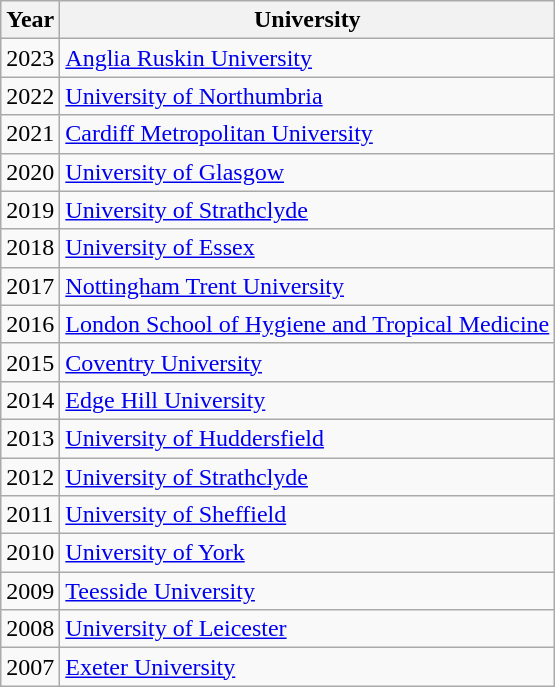<table class="wikitable sortable">
<tr>
<th>Year</th>
<th>University</th>
</tr>
<tr>
<td>2023</td>
<td><a href='#'>Anglia Ruskin University</a></td>
</tr>
<tr>
<td>2022</td>
<td><a href='#'>University of Northumbria</a></td>
</tr>
<tr>
<td>2021</td>
<td><a href='#'>Cardiff Metropolitan University</a></td>
</tr>
<tr>
<td>2020</td>
<td><a href='#'>University of Glasgow</a></td>
</tr>
<tr>
<td>2019</td>
<td><a href='#'>University of Strathclyde</a></td>
</tr>
<tr>
<td>2018</td>
<td><a href='#'>University of Essex</a></td>
</tr>
<tr>
<td>2017</td>
<td><a href='#'>Nottingham Trent University</a></td>
</tr>
<tr>
<td>2016</td>
<td><a href='#'>London School of Hygiene and Tropical Medicine</a></td>
</tr>
<tr>
<td>2015</td>
<td><a href='#'>Coventry University</a></td>
</tr>
<tr>
<td>2014</td>
<td><a href='#'>Edge Hill University</a></td>
</tr>
<tr>
<td>2013</td>
<td><a href='#'>University of Huddersfield</a></td>
</tr>
<tr>
<td>2012</td>
<td><a href='#'>University of Strathclyde</a></td>
</tr>
<tr>
<td>2011</td>
<td><a href='#'>University of Sheffield</a></td>
</tr>
<tr>
<td>2010</td>
<td><a href='#'>University of York</a></td>
</tr>
<tr>
<td>2009</td>
<td><a href='#'>Teesside University</a></td>
</tr>
<tr>
<td>2008</td>
<td><a href='#'>University of Leicester</a></td>
</tr>
<tr>
<td>2007</td>
<td><a href='#'>Exeter University</a></td>
</tr>
</table>
